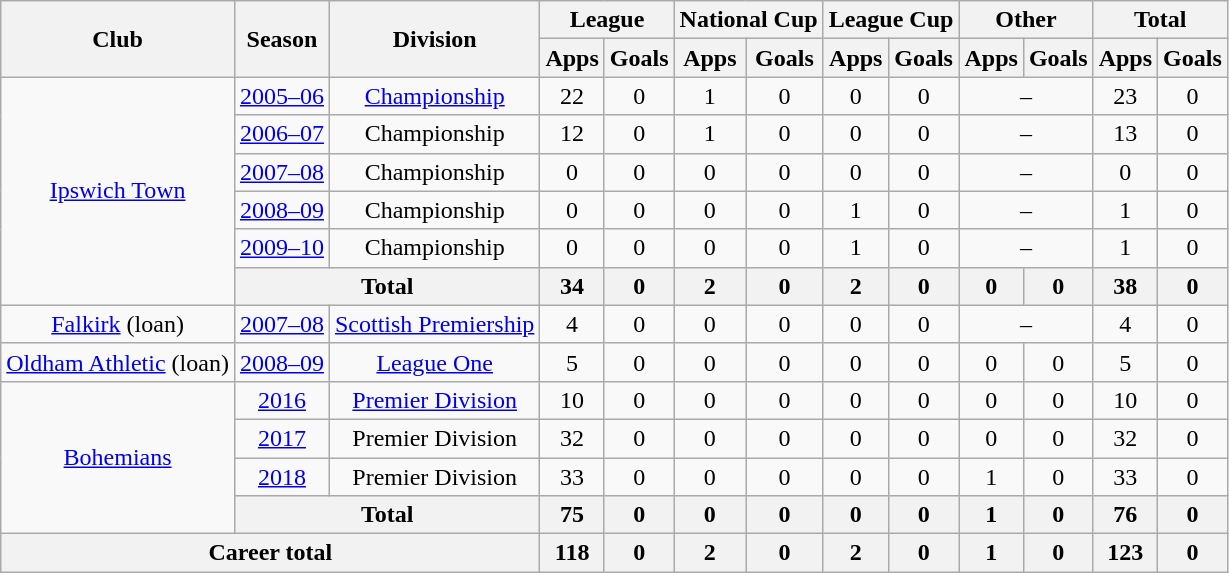<table class="wikitable" style="text-align:center;">
<tr>
<th rowspan="2">Club</th>
<th rowspan="2">Season</th>
<th rowspan="2">Division</th>
<th colspan="2">League</th>
<th colspan="2">National Cup</th>
<th colspan="2">League Cup</th>
<th colspan="2">Other</th>
<th colspan="2">Total</th>
</tr>
<tr>
<th>Apps</th>
<th>Goals</th>
<th>Apps</th>
<th>Goals</th>
<th>Apps</th>
<th>Goals</th>
<th>Apps</th>
<th>Goals</th>
<th>Apps</th>
<th>Goals</th>
</tr>
<tr>
<td rowspan="6"><a href='#'>Ipswich Town</a></td>
<td><a href='#'>2005–06</a></td>
<td><a href='#'>Championship</a></td>
<td>22</td>
<td>0</td>
<td>1</td>
<td>0</td>
<td>0</td>
<td>0</td>
<td colspan="2">–</td>
<td>23</td>
<td>0</td>
</tr>
<tr>
<td><a href='#'>2006–07</a></td>
<td>Championship</td>
<td>12</td>
<td>0</td>
<td>1</td>
<td>0</td>
<td>0</td>
<td>0</td>
<td colspan="2">–</td>
<td>13</td>
<td>0</td>
</tr>
<tr>
<td><a href='#'>2007–08</a></td>
<td>Championship</td>
<td>0</td>
<td>0</td>
<td>0</td>
<td>0</td>
<td>0</td>
<td>0</td>
<td colspan="2">–</td>
<td>0</td>
<td>0</td>
</tr>
<tr>
<td><a href='#'>2008–09</a></td>
<td>Championship</td>
<td>0</td>
<td>0</td>
<td>0</td>
<td>0</td>
<td>1</td>
<td>0</td>
<td colspan="2">–</td>
<td>1</td>
<td>0</td>
</tr>
<tr>
<td><a href='#'>2009–10</a></td>
<td>Championship</td>
<td>0</td>
<td>0</td>
<td>0</td>
<td>0</td>
<td>1</td>
<td>0</td>
<td colspan="2">–</td>
<td>1</td>
<td>0</td>
</tr>
<tr>
<th colspan="2">Total</th>
<th>34</th>
<th>0</th>
<th>2</th>
<th>0</th>
<th>2</th>
<th>0</th>
<th>0</th>
<th>0</th>
<th>38</th>
<th>0</th>
</tr>
<tr>
<td><a href='#'>Falkirk</a> (loan)</td>
<td><a href='#'>2007–08</a></td>
<td><a href='#'>Scottish Premiership</a></td>
<td>4</td>
<td>0</td>
<td>0</td>
<td>0</td>
<td>0</td>
<td>0</td>
<td colspan="2">–</td>
<td>4</td>
<td>0</td>
</tr>
<tr>
<td><a href='#'>Oldham Athletic</a> (loan)</td>
<td><a href='#'>2008–09</a></td>
<td><a href='#'>League One</a></td>
<td>5</td>
<td>0</td>
<td>0</td>
<td>0</td>
<td>0</td>
<td>0</td>
<td>0</td>
<td>0</td>
<td>5</td>
<td>0</td>
</tr>
<tr>
<td rowspan="4"><a href='#'>Bohemians</a></td>
<td><a href='#'>2016</a></td>
<td><a href='#'>Premier Division</a></td>
<td>10</td>
<td>0</td>
<td>0</td>
<td>0</td>
<td>0</td>
<td>0</td>
<td>0</td>
<td>0</td>
<td>10</td>
<td>0</td>
</tr>
<tr>
<td><a href='#'>2017</a></td>
<td>Premier Division</td>
<td>32</td>
<td>0</td>
<td>0</td>
<td>0</td>
<td>0</td>
<td>0</td>
<td>0</td>
<td>0</td>
<td>32</td>
<td>0</td>
</tr>
<tr>
<td><a href='#'>2018</a></td>
<td>Premier Division</td>
<td>33</td>
<td>0</td>
<td>0</td>
<td>0</td>
<td>0</td>
<td>0</td>
<td>1</td>
<td>0</td>
<td>33</td>
<td>0</td>
</tr>
<tr>
<th colspan="2">Total</th>
<th>75</th>
<th>0</th>
<th>0</th>
<th>0</th>
<th>0</th>
<th>0</th>
<th>1</th>
<th>0</th>
<th>76</th>
<th>0</th>
</tr>
<tr>
<th colspan="3">Career total</th>
<th>118</th>
<th>0</th>
<th>2</th>
<th>0</th>
<th>2</th>
<th>0</th>
<th>1</th>
<th>0</th>
<th>123</th>
<th>0</th>
</tr>
</table>
